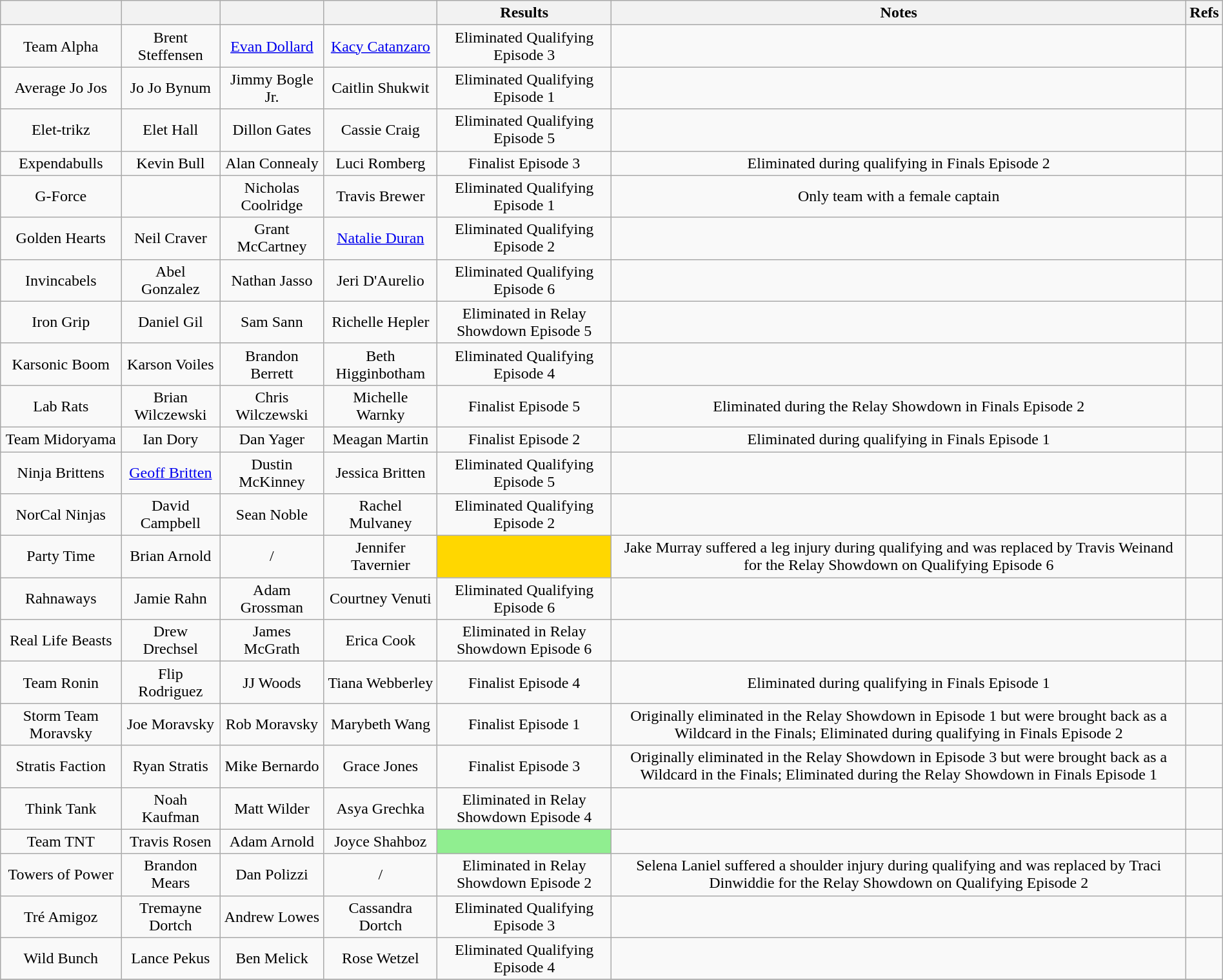<table class="wikitable sortable" style="margin:auto; text-align:center">
<tr>
<th></th>
<th></th>
<th></th>
<th></th>
<th>Results</th>
<th>Notes</th>
<th>Refs</th>
</tr>
<tr>
<td>Team Alpha</td>
<td>Brent Steffensen</td>
<td><a href='#'>Evan Dollard</a></td>
<td><a href='#'>Kacy Catanzaro</a></td>
<td>Eliminated Qualifying Episode 3</td>
<td></td>
<td></td>
</tr>
<tr>
<td>Average Jo Jos</td>
<td>Jo Jo Bynum</td>
<td>Jimmy Bogle Jr.</td>
<td>Caitlin Shukwit</td>
<td>Eliminated Qualifying Episode 1</td>
<td></td>
<td></td>
</tr>
<tr>
<td>Elet-trikz</td>
<td>Elet Hall</td>
<td>Dillon Gates</td>
<td>Cassie Craig</td>
<td>Eliminated Qualifying Episode 5</td>
<td></td>
<td></td>
</tr>
<tr>
<td>Expendabulls</td>
<td>Kevin Bull</td>
<td>Alan Connealy</td>
<td>Luci Romberg</td>
<td>Finalist Episode 3</td>
<td>Eliminated during qualifying in Finals Episode 2</td>
<td></td>
</tr>
<tr>
<td>G-Force</td>
<td></td>
<td>Nicholas Coolridge</td>
<td>Travis Brewer</td>
<td>Eliminated Qualifying Episode 1</td>
<td>Only team with a female captain</td>
<td></td>
</tr>
<tr>
<td>Golden Hearts</td>
<td>Neil Craver</td>
<td>Grant McCartney</td>
<td><a href='#'>Natalie Duran</a></td>
<td>Eliminated Qualifying Episode 2</td>
<td></td>
<td></td>
</tr>
<tr>
<td>Invincabels</td>
<td>Abel Gonzalez</td>
<td>Nathan Jasso</td>
<td>Jeri D'Aurelio</td>
<td>Eliminated Qualifying Episode 6</td>
<td></td>
<td></td>
</tr>
<tr>
<td>Iron Grip</td>
<td>Daniel Gil</td>
<td>Sam Sann</td>
<td>Richelle Hepler</td>
<td>Eliminated in Relay Showdown Episode 5</td>
<td></td>
<td></td>
</tr>
<tr>
<td>Karsonic Boom</td>
<td>Karson Voiles</td>
<td>Brandon Berrett</td>
<td>Beth Higginbotham</td>
<td>Eliminated Qualifying Episode 4</td>
<td></td>
<td></td>
</tr>
<tr>
<td>Lab Rats</td>
<td>Brian Wilczewski</td>
<td>Chris Wilczewski</td>
<td>Michelle Warnky</td>
<td>Finalist Episode 5</td>
<td>Eliminated during the Relay Showdown in Finals Episode 2</td>
<td></td>
</tr>
<tr>
<td>Team Midoryama</td>
<td>Ian Dory</td>
<td>Dan Yager</td>
<td>Meagan Martin</td>
<td>Finalist Episode 2</td>
<td>Eliminated during qualifying in Finals Episode 1</td>
<td></td>
</tr>
<tr>
<td>Ninja Brittens</td>
<td><a href='#'>Geoff Britten</a></td>
<td>Dustin McKinney</td>
<td>Jessica Britten</td>
<td>Eliminated Qualifying Episode 5</td>
<td></td>
<td></td>
</tr>
<tr>
<td>NorCal Ninjas</td>
<td>David Campbell</td>
<td>Sean Noble</td>
<td>Rachel Mulvaney</td>
<td>Eliminated Qualifying Episode 2</td>
<td></td>
<td></td>
</tr>
<tr>
<td>Party Time</td>
<td>Brian Arnold</td>
<td> / </td>
<td>Jennifer Tavernier</td>
<td bgcolor=gold color=white></td>
<td>Jake Murray suffered a leg injury during qualifying and was replaced by Travis Weinand for the Relay Showdown on Qualifying Episode 6</td>
<td></td>
</tr>
<tr>
<td>Rahnaways</td>
<td>Jamie Rahn</td>
<td>Adam Grossman</td>
<td>Courtney Venuti</td>
<td>Eliminated Qualifying Episode 6</td>
<td></td>
<td></td>
</tr>
<tr>
<td>Real Life Beasts</td>
<td>Drew Drechsel</td>
<td>James McGrath</td>
<td>Erica Cook</td>
<td>Eliminated in Relay Showdown Episode 6</td>
<td></td>
<td></td>
</tr>
<tr>
<td>Team Ronin</td>
<td>Flip Rodriguez</td>
<td>JJ Woods</td>
<td>Tiana Webberley</td>
<td>Finalist Episode 4</td>
<td>Eliminated during qualifying in Finals Episode 1</td>
<td></td>
</tr>
<tr>
<td>Storm Team Moravsky</td>
<td>Joe Moravsky</td>
<td>Rob Moravsky</td>
<td>Marybeth Wang</td>
<td>Finalist Episode 1</td>
<td>Originally eliminated in the Relay Showdown in Episode 1 but were brought back as a Wildcard in the Finals; Eliminated during qualifying in Finals Episode 2</td>
<td></td>
</tr>
<tr>
<td>Stratis Faction</td>
<td>Ryan Stratis</td>
<td>Mike Bernardo</td>
<td>Grace Jones</td>
<td>Finalist Episode 3</td>
<td>Originally eliminated in the Relay Showdown in Episode 3 but were brought back as a Wildcard in the Finals; Eliminated during the Relay Showdown in Finals Episode 1</td>
<td></td>
</tr>
<tr>
<td>Think Tank</td>
<td>Noah Kaufman</td>
<td>Matt Wilder</td>
<td>Asya Grechka</td>
<td>Eliminated in Relay Showdown Episode 4</td>
<td></td>
<td></td>
</tr>
<tr>
<td>Team TNT</td>
<td>Travis Rosen</td>
<td>Adam Arnold</td>
<td>Joyce Shahboz</td>
<td bgcolor=lightgreen color=black></td>
<td></td>
<td></td>
</tr>
<tr>
<td>Towers of Power</td>
<td>Brandon Mears</td>
<td>Dan Polizzi</td>
<td> / </td>
<td>Eliminated in Relay Showdown Episode 2</td>
<td>Selena Laniel suffered a shoulder injury during qualifying and was replaced by Traci Dinwiddie for the Relay Showdown on Qualifying Episode 2</td>
<td></td>
</tr>
<tr>
<td>Tré Amigoz</td>
<td>Tremayne Dortch</td>
<td>Andrew Lowes</td>
<td>Cassandra Dortch</td>
<td>Eliminated Qualifying Episode 3</td>
<td></td>
<td></td>
</tr>
<tr>
<td>Wild Bunch</td>
<td>Lance Pekus</td>
<td>Ben Melick</td>
<td>Rose Wetzel</td>
<td>Eliminated Qualifying Episode 4</td>
<td></td>
<td></td>
</tr>
<tr>
</tr>
</table>
